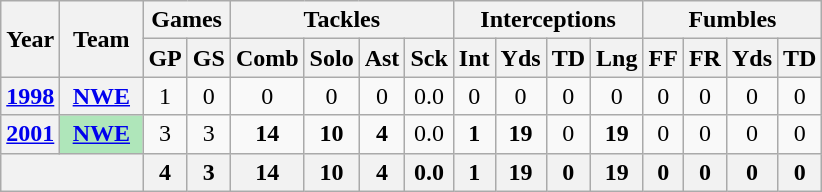<table class="wikitable" style="text-align:center">
<tr>
<th rowspan="2">Year</th>
<th rowspan="2">Team</th>
<th colspan="2">Games</th>
<th colspan="4">Tackles</th>
<th colspan="4">Interceptions</th>
<th colspan="4">Fumbles</th>
</tr>
<tr>
<th>GP</th>
<th>GS</th>
<th>Comb</th>
<th>Solo</th>
<th>Ast</th>
<th>Sck</th>
<th>Int</th>
<th>Yds</th>
<th>TD</th>
<th>Lng</th>
<th>FF</th>
<th>FR</th>
<th>Yds</th>
<th>TD</th>
</tr>
<tr>
<th><a href='#'>1998</a></th>
<th><a href='#'>NWE</a></th>
<td>1</td>
<td>0</td>
<td>0</td>
<td>0</td>
<td>0</td>
<td>0.0</td>
<td>0</td>
<td>0</td>
<td>0</td>
<td>0</td>
<td>0</td>
<td>0</td>
<td>0</td>
<td>0</td>
</tr>
<tr>
<th><a href='#'>2001</a></th>
<th style="background:#afe6ba; width:3em;"><a href='#'>NWE</a></th>
<td>3</td>
<td>3</td>
<td><strong>14</strong></td>
<td><strong>10</strong></td>
<td><strong>4</strong></td>
<td>0.0</td>
<td><strong>1</strong></td>
<td><strong>19</strong></td>
<td>0</td>
<td><strong>19</strong></td>
<td>0</td>
<td>0</td>
<td>0</td>
<td>0</td>
</tr>
<tr>
<th colspan="2"></th>
<th>4</th>
<th>3</th>
<th>14</th>
<th>10</th>
<th>4</th>
<th>0.0</th>
<th>1</th>
<th>19</th>
<th>0</th>
<th>19</th>
<th>0</th>
<th>0</th>
<th>0</th>
<th>0</th>
</tr>
</table>
